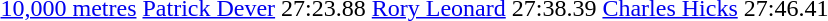<table>
<tr>
<td><a href='#'>10,000 metres</a></td>
<td><a href='#'>Patrick Dever</a></td>
<td>27:23.88</td>
<td><a href='#'>Rory Leonard</a></td>
<td>27:38.39</td>
<td><a href='#'>Charles Hicks</a></td>
<td>27:46.41</td>
</tr>
</table>
